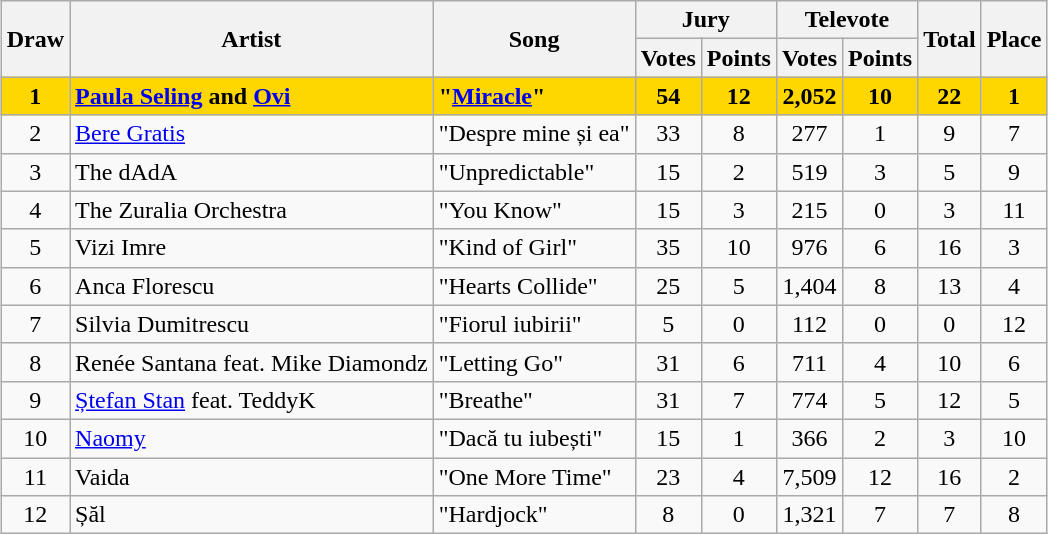<table class="sortable wikitable" style="margin: 1em auto 1em auto; text-align:center;">
<tr>
<th rowspan="2">Draw</th>
<th rowspan="2">Artist</th>
<th rowspan="2">Song</th>
<th colspan="2">Jury</th>
<th colspan="2">Televote</th>
<th rowspan="2">Total</th>
<th rowspan="2">Place</th>
</tr>
<tr>
<th>Votes</th>
<th>Points</th>
<th>Votes</th>
<th>Points</th>
</tr>
<tr style="font-weight:bold; background:gold;">
<td>1</td>
<td align="left"><a href='#'>Paula Seling</a> and <a href='#'>Ovi</a></td>
<td align="left">"<a href='#'>Miracle</a>"</td>
<td>54</td>
<td>12</td>
<td>2,052</td>
<td>10</td>
<td>22</td>
<td>1</td>
</tr>
<tr>
<td>2</td>
<td align="left"><a href='#'>Bere Gratis</a></td>
<td align="left">"Despre mine și ea"</td>
<td>33</td>
<td>8</td>
<td>277</td>
<td>1</td>
<td>9</td>
<td>7</td>
</tr>
<tr>
<td>3</td>
<td align="left" data-sort-value="dAdA, The">The dAdA</td>
<td align="left">"Unpredictable"</td>
<td>15</td>
<td>2</td>
<td>519</td>
<td>3</td>
<td>5</td>
<td>9</td>
</tr>
<tr>
<td>4</td>
<td align="left" data-sort-value="Zuralia Orchestra, The">The Zuralia Orchestra</td>
<td align="left">"You Know"</td>
<td>15</td>
<td>3</td>
<td>215</td>
<td>0</td>
<td>3</td>
<td>11</td>
</tr>
<tr>
<td>5</td>
<td align="left">Vizi Imre</td>
<td align="left">"Kind of Girl"</td>
<td>35</td>
<td>10</td>
<td>976</td>
<td>6</td>
<td>16</td>
<td>3</td>
</tr>
<tr>
<td>6</td>
<td align="left">Anca Florescu</td>
<td align="left">"Hearts Collide"</td>
<td>25</td>
<td>5</td>
<td>1,404</td>
<td>8</td>
<td>13</td>
<td>4</td>
</tr>
<tr>
<td>7</td>
<td align="left">Silvia Dumitrescu</td>
<td align="left">"Fiorul iubirii"</td>
<td>5</td>
<td>0</td>
<td>112</td>
<td>0</td>
<td>0</td>
<td>12</td>
</tr>
<tr>
<td>8</td>
<td align="left">Renée Santana feat. Mike Diamondz</td>
<td align="left">"Letting Go"</td>
<td>31</td>
<td>6</td>
<td>711</td>
<td>4</td>
<td>10</td>
<td>6</td>
</tr>
<tr>
<td>9</td>
<td align="left"><a href='#'>Ștefan Stan</a> feat. TeddyK</td>
<td align="left">"Breathe"</td>
<td>31</td>
<td>7</td>
<td>774</td>
<td>5</td>
<td>12</td>
<td>5</td>
</tr>
<tr>
<td>10</td>
<td align="left"><a href='#'>Naomy</a></td>
<td align="left">"Dacă tu iubești"</td>
<td>15</td>
<td>1</td>
<td>366</td>
<td>2</td>
<td>3</td>
<td>10</td>
</tr>
<tr>
<td>11</td>
<td align="left">Vaida</td>
<td align="left">"One More Time"</td>
<td>23</td>
<td>4</td>
<td>7,509</td>
<td>12</td>
<td>16</td>
<td>2</td>
</tr>
<tr>
<td>12</td>
<td align="left">Șăl</td>
<td align="left">"Hardjock"</td>
<td>8</td>
<td>0</td>
<td>1,321</td>
<td>7</td>
<td>7</td>
<td>8</td>
</tr>
</table>
